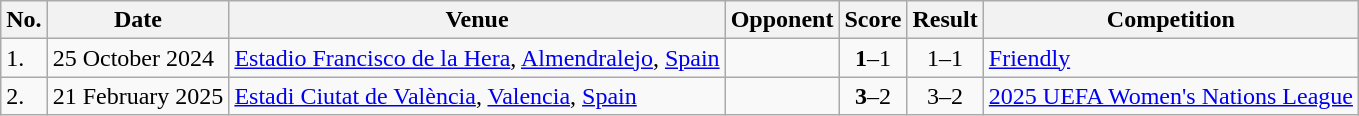<table class="wikitable">
<tr>
<th>No.</th>
<th>Date</th>
<th>Venue</th>
<th>Opponent</th>
<th>Score</th>
<th>Result</th>
<th>Competition</th>
</tr>
<tr>
<td>1.</td>
<td>25 October 2024</td>
<td><a href='#'>Estadio Francisco de la Hera</a>, <a href='#'>Almendralejo</a>, <a href='#'>Spain</a></td>
<td></td>
<td align=center><strong>1</strong>–1</td>
<td align=center>1–1</td>
<td><a href='#'>Friendly</a></td>
</tr>
<tr>
<td>2.</td>
<td>21 February 2025</td>
<td><a href='#'>Estadi Ciutat de València</a>, <a href='#'>Valencia</a>, <a href='#'>Spain</a></td>
<td></td>
<td align=center><strong>3</strong>–2</td>
<td align=center>3–2</td>
<td><a href='#'>2025 UEFA Women's Nations League</a></td>
</tr>
</table>
